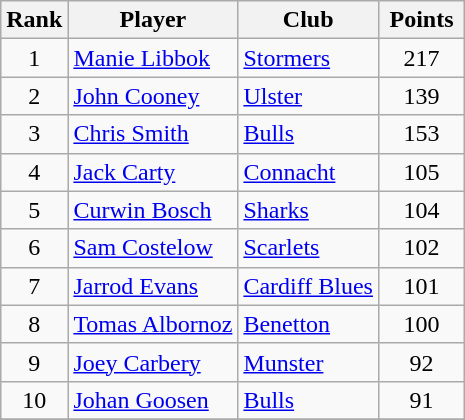<table class="wikitable" style="text-align:center">
<tr>
<th>Rank</th>
<th>Player</th>
<th>Club</th>
<th style="width:50px;">Points</th>
</tr>
<tr>
<td>1</td>
<td align=left> <a href='#'>Manie Libbok</a></td>
<td align=left><a href='#'>Stormers</a></td>
<td>217</td>
</tr>
<tr>
<td>2</td>
<td align=left> <a href='#'>John Cooney</a></td>
<td align=left><a href='#'>Ulster</a></td>
<td>139</td>
</tr>
<tr>
<td>3</td>
<td align=left> <a href='#'>Chris Smith</a></td>
<td align=left><a href='#'>Bulls</a></td>
<td>153</td>
</tr>
<tr>
<td>4</td>
<td align=left> <a href='#'>Jack Carty</a></td>
<td align=left><a href='#'>Connacht</a></td>
<td>105</td>
</tr>
<tr>
<td>5</td>
<td align=left> <a href='#'>Curwin Bosch</a></td>
<td align=left><a href='#'>Sharks</a></td>
<td>104</td>
</tr>
<tr>
<td>6</td>
<td align=left> <a href='#'>Sam Costelow</a></td>
<td align=left><a href='#'>Scarlets</a></td>
<td>102</td>
</tr>
<tr>
<td>7</td>
<td align=left> <a href='#'>Jarrod Evans</a></td>
<td align=left><a href='#'>Cardiff Blues</a></td>
<td>101</td>
</tr>
<tr>
<td>8</td>
<td align=left> <a href='#'>Tomas Albornoz</a></td>
<td align=left><a href='#'>Benetton</a></td>
<td>100</td>
</tr>
<tr>
<td>9</td>
<td align=left> <a href='#'>Joey Carbery</a></td>
<td align=left><a href='#'>Munster</a></td>
<td>92</td>
</tr>
<tr>
<td>10</td>
<td align=left> <a href='#'>Johan Goosen</a></td>
<td align=left><a href='#'>Bulls</a></td>
<td>91</td>
</tr>
<tr>
</tr>
</table>
